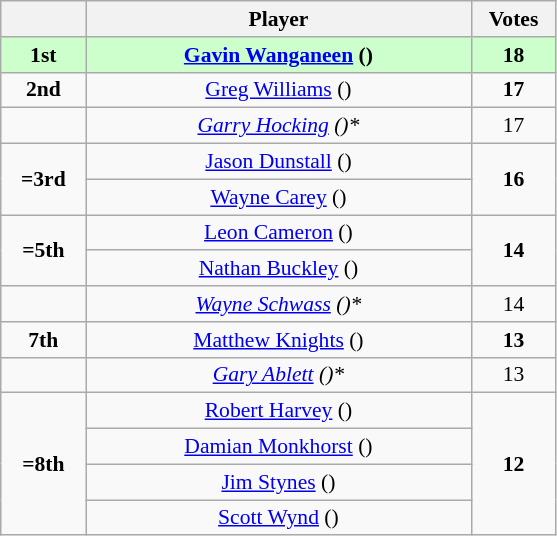<table class="wikitable" style="text-align: center; font-size: 90%;">
<tr>
<th width="50"></th>
<th width="250">Player</th>
<th width="50">Votes</th>
</tr>
<tr style="background: #CCFFCC; font-weight: bold;" |>
<td><strong>1st</strong></td>
<td><a href='#'>Gavin Wanganeen</a> ()</td>
<td><strong>18</strong></td>
</tr>
<tr>
<td><strong>2nd</strong></td>
<td><a href='#'>Greg Williams</a> ()</td>
<td><strong>17</strong></td>
</tr>
<tr>
<td></td>
<td><em><a href='#'>Garry Hocking</a> ()*</em></td>
<td>17</td>
</tr>
<tr>
<td rowspan=2><strong>=3rd</strong></td>
<td><a href='#'>Jason Dunstall</a> ()</td>
<td rowspan=2><strong>16</strong></td>
</tr>
<tr>
<td><a href='#'>Wayne Carey</a> ()</td>
</tr>
<tr>
<td rowspan=2><strong>=5th</strong></td>
<td><a href='#'>Leon Cameron</a> ()</td>
<td rowspan=2><strong>14</strong></td>
</tr>
<tr>
<td><a href='#'>Nathan Buckley</a> ()</td>
</tr>
<tr>
<td></td>
<td><em><a href='#'>Wayne Schwass</a> ()*</em></td>
<td>14</td>
</tr>
<tr>
<td><strong>7th</strong></td>
<td><a href='#'>Matthew Knights</a> ()</td>
<td><strong>13</strong></td>
</tr>
<tr>
<td></td>
<td><em><a href='#'>Gary Ablett</a> ()*</em></td>
<td>13</td>
</tr>
<tr>
<td rowspan=4><strong>=8th</strong></td>
<td><a href='#'>Robert Harvey</a> ()</td>
<td rowspan=4><strong>12</strong></td>
</tr>
<tr>
<td><a href='#'>Damian Monkhorst</a> ()</td>
</tr>
<tr>
<td><a href='#'>Jim Stynes</a> ()</td>
</tr>
<tr>
<td><a href='#'>Scott Wynd</a> ()</td>
</tr>
</table>
